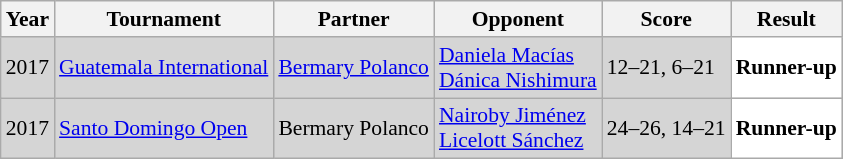<table class="sortable wikitable" style="font-size: 90%;">
<tr>
<th>Year</th>
<th>Tournament</th>
<th>Partner</th>
<th>Opponent</th>
<th>Score</th>
<th>Result</th>
</tr>
<tr style="background:#D5D5D5">
<td align="center">2017</td>
<td align="left"><a href='#'>Guatemala International</a></td>
<td align="left"> <a href='#'>Bermary Polanco</a></td>
<td align="left"> <a href='#'>Daniela Macías</a> <br>  <a href='#'>Dánica Nishimura</a></td>
<td align="left">12–21, 6–21</td>
<td style="text-align:left; background:white"> <strong>Runner-up</strong></td>
</tr>
<tr style="background:#D5D5D5">
<td align="center">2017</td>
<td align="left"><a href='#'>Santo Domingo Open</a></td>
<td align="left"> Bermary Polanco</td>
<td align="left"> <a href='#'>Nairoby Jiménez</a> <br>  <a href='#'>Licelott Sánchez</a></td>
<td align="left">24–26, 14–21</td>
<td style="text-align:left; background:white"> <strong>Runner-up</strong></td>
</tr>
</table>
